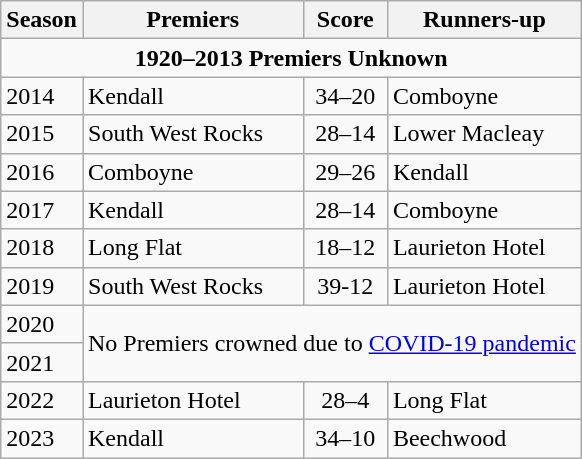<table class="wikitable sortable">
<tr>
<th>Season</th>
<th>Premiers</th>
<th>Score</th>
<th>Runners-up</th>
</tr>
<tr>
<td colspan="4" align="center"><strong>1920–2013 Premiers Unknown</strong></td>
</tr>
<tr>
<td>2014</td>
<td> Kendall</td>
<td align="center">34–20</td>
<td> Comboyne</td>
</tr>
<tr>
<td>2015</td>
<td> South West Rocks</td>
<td align="center">28–14</td>
<td> Lower Macleay</td>
</tr>
<tr>
<td>2016</td>
<td> Comboyne</td>
<td align="center">29–26</td>
<td> Kendall</td>
</tr>
<tr>
<td>2017</td>
<td> Kendall</td>
<td align="center">28–14</td>
<td> Comboyne</td>
</tr>
<tr>
<td>2018</td>
<td> Long Flat</td>
<td align="center">18–12</td>
<td> Laurieton Hotel</td>
</tr>
<tr>
<td>2019</td>
<td> South West Rocks</td>
<td align="center">39-12</td>
<td> Laurieton Hotel</td>
</tr>
<tr>
<td>2020</td>
<td colspan="3" rowspan="2">No Premiers crowned due to <a href='#'>COVID-19 pandemic</a></td>
</tr>
<tr>
<td>2021</td>
</tr>
<tr>
<td>2022</td>
<td> Laurieton Hotel</td>
<td align="center">28–4</td>
<td> Long Flat</td>
</tr>
<tr>
<td>2023</td>
<td> Kendall</td>
<td align="center">34–10</td>
<td> Beechwood</td>
</tr>
</table>
